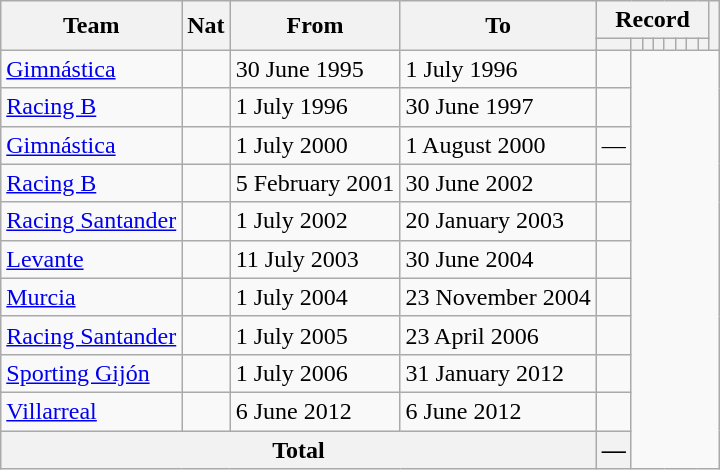<table class="wikitable" style="text-align: center">
<tr>
<th rowspan="2">Team</th>
<th rowspan="2">Nat</th>
<th rowspan="2">From</th>
<th rowspan="2">To</th>
<th colspan="8">Record</th>
<th rowspan=2></th>
</tr>
<tr>
<th></th>
<th></th>
<th></th>
<th></th>
<th></th>
<th></th>
<th></th>
<th></th>
</tr>
<tr>
<td align=left><a href='#'>Gimnástica</a></td>
<td></td>
<td align=left>30 June 1995</td>
<td align=left>1 July 1996<br></td>
<td></td>
</tr>
<tr>
<td align=left><a href='#'>Racing B</a></td>
<td></td>
<td align=left>1 July 1996</td>
<td align=left>30 June 1997<br></td>
<td></td>
</tr>
<tr>
<td align=left><a href='#'>Gimnástica</a></td>
<td></td>
<td align=left>1 July 2000</td>
<td align=left>1 August 2000<br></td>
<td>—</td>
</tr>
<tr>
<td align=left><a href='#'>Racing B</a></td>
<td></td>
<td align=left>5 February 2001</td>
<td align=left>30 June 2002<br></td>
<td></td>
</tr>
<tr>
<td align=left><a href='#'>Racing Santander</a></td>
<td></td>
<td align=left>1 July 2002</td>
<td align=left>20 January 2003<br></td>
<td></td>
</tr>
<tr>
<td align=left><a href='#'>Levante</a></td>
<td></td>
<td align=left>11 July 2003</td>
<td align=left>30 June 2004<br></td>
<td></td>
</tr>
<tr>
<td align=left><a href='#'>Murcia</a></td>
<td></td>
<td align=left>1 July 2004</td>
<td align=left>23 November 2004<br></td>
<td></td>
</tr>
<tr>
<td align=left><a href='#'>Racing Santander</a></td>
<td></td>
<td align=left>1 July 2005</td>
<td align=left>23 April 2006<br></td>
<td></td>
</tr>
<tr>
<td align=left><a href='#'>Sporting Gijón</a></td>
<td></td>
<td align=left>1 July 2006</td>
<td align=left>31 January 2012<br></td>
<td></td>
</tr>
<tr>
<td align=left><a href='#'>Villarreal</a></td>
<td></td>
<td align=left>6 June 2012</td>
<td align=left>6 June 2012<br></td>
<td></td>
</tr>
<tr>
<th colspan="4">Total<br></th>
<th>—</th>
</tr>
</table>
